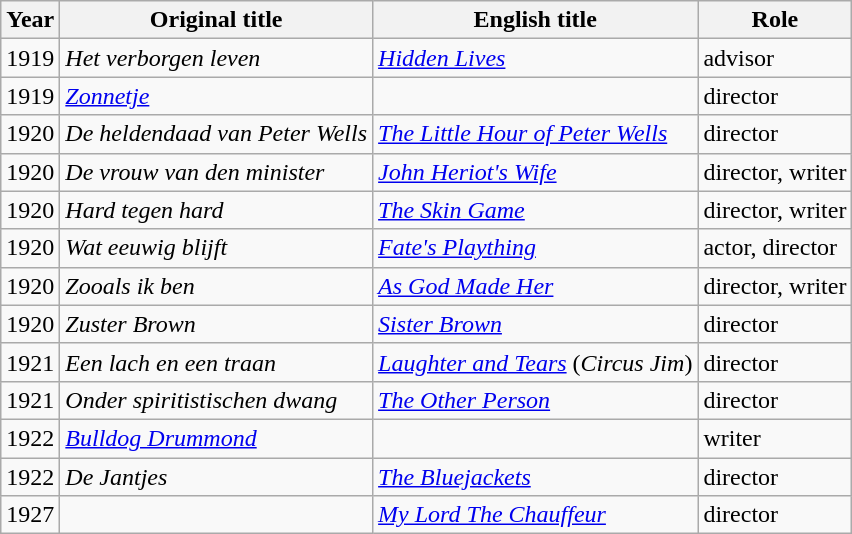<table class="wikitable sortable">
<tr>
<th>Year</th>
<th>Original title</th>
<th>English title</th>
<th>Role</th>
</tr>
<tr>
<td>1919</td>
<td><em>Het verborgen leven</em></td>
<td><em><a href='#'>Hidden Lives</a></em></td>
<td>advisor</td>
</tr>
<tr>
<td>1919</td>
<td><em><a href='#'>Zonnetje</a></em></td>
<td></td>
<td>director</td>
</tr>
<tr>
<td>1920</td>
<td><em>De heldendaad van Peter Wells</em></td>
<td><em><a href='#'>The Little Hour of Peter Wells</a></em></td>
<td>director</td>
</tr>
<tr>
<td>1920</td>
<td><em>De vrouw van den minister</em></td>
<td><em><a href='#'>John Heriot's Wife</a></em></td>
<td>director, writer</td>
</tr>
<tr>
<td>1920</td>
<td><em>Hard tegen hard</em></td>
<td><em><a href='#'>The Skin Game</a></em></td>
<td>director, writer</td>
</tr>
<tr>
<td>1920</td>
<td><em>Wat eeuwig blijft</em></td>
<td><em><a href='#'>Fate's Plaything</a></em></td>
<td>actor, director</td>
</tr>
<tr>
<td>1920</td>
<td><em>Zooals ik ben</em></td>
<td><em><a href='#'>As God Made Her</a></em></td>
<td>director, writer</td>
</tr>
<tr>
<td>1920</td>
<td><em>Zuster Brown</em></td>
<td><em><a href='#'>Sister Brown</a></em></td>
<td>director</td>
</tr>
<tr>
<td>1921</td>
<td><em>Een lach en een traan</em></td>
<td><em><a href='#'>Laughter and Tears</a></em> (<em>Circus Jim</em>)</td>
<td>director</td>
</tr>
<tr>
<td>1921</td>
<td><em>Onder spiritistischen dwang</em></td>
<td><em><a href='#'>The Other Person</a></em></td>
<td>director</td>
</tr>
<tr>
<td>1922</td>
<td><em><a href='#'>Bulldog Drummond</a></em></td>
<td></td>
<td>writer</td>
</tr>
<tr>
<td>1922</td>
<td><em>De Jantjes</em></td>
<td><em><a href='#'>The Bluejackets</a></em></td>
<td>director</td>
</tr>
<tr>
<td>1927</td>
<td></td>
<td><em><a href='#'>My Lord The Chauffeur</a></em></td>
<td>director</td>
</tr>
</table>
